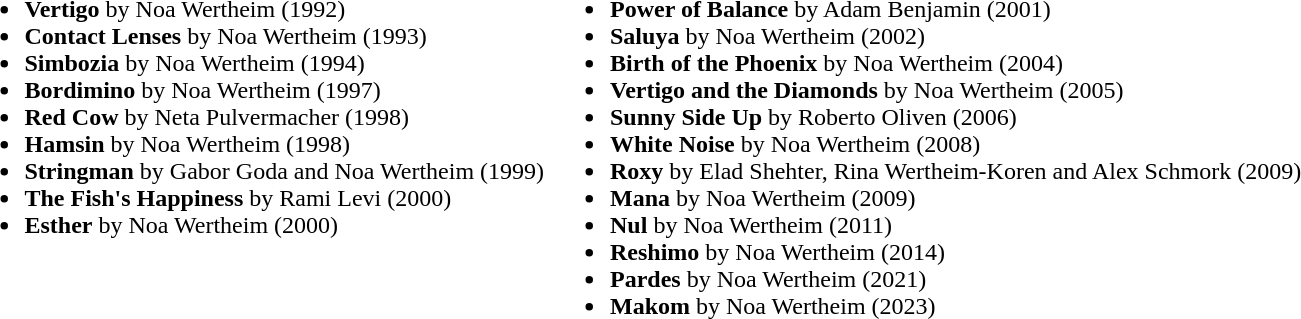<table>
<tr>
<td width="33%" valign="top"><br><ul><li><strong>Vertigo</strong> by Noa Wertheim (1992)</li><li><strong>Contact Lenses</strong> by Noa Wertheim (1993)</li><li><strong>Simbozia</strong> by Noa Wertheim (1994)</li><li><strong>Bordimino</strong> by Noa Wertheim (1997)</li><li><strong>Red Cow</strong> by Neta Pulvermacher (1998)</li><li><strong>Hamsin</strong> by Noa Wertheim (1998)</li><li><strong>Stringman</strong> by Gabor Goda and Noa Wertheim (1999)</li><li><strong>The Fish's Happiness</strong> by Rami Levi (2000)</li><li><strong>Esther</strong> by Noa Wertheim (2000)</li></ul></td>
<td><br><ul><li><strong>Power of Balance</strong> by Adam Benjamin (2001)</li><li><strong>Saluya</strong> by Noa Wertheim (2002)</li><li><strong>Birth of the Phoenix</strong> by Noa Wertheim (2004)</li><li><strong>Vertigo and the Diamonds</strong> by Noa Wertheim (2005)</li><li><strong>Sunny Side Up</strong> by Roberto Oliven (2006)</li><li><strong>White Noise</strong> by Noa Wertheim (2008)</li><li><strong>Roxy</strong> by Elad Shehter, Rina Wertheim-Koren and Alex Schmork (2009)</li><li><strong>Mana</strong> by Noa Wertheim (2009)</li><li><strong>Nul</strong> by Noa Wertheim (2011)</li><li><strong>Reshimo</strong> by Noa Wertheim (2014)</li><li><strong>Pardes</strong> by Noa Wertheim (2021)</li><li><strong>Makom</strong> by Noa Wertheim (2023)</li></ul></td>
</tr>
</table>
